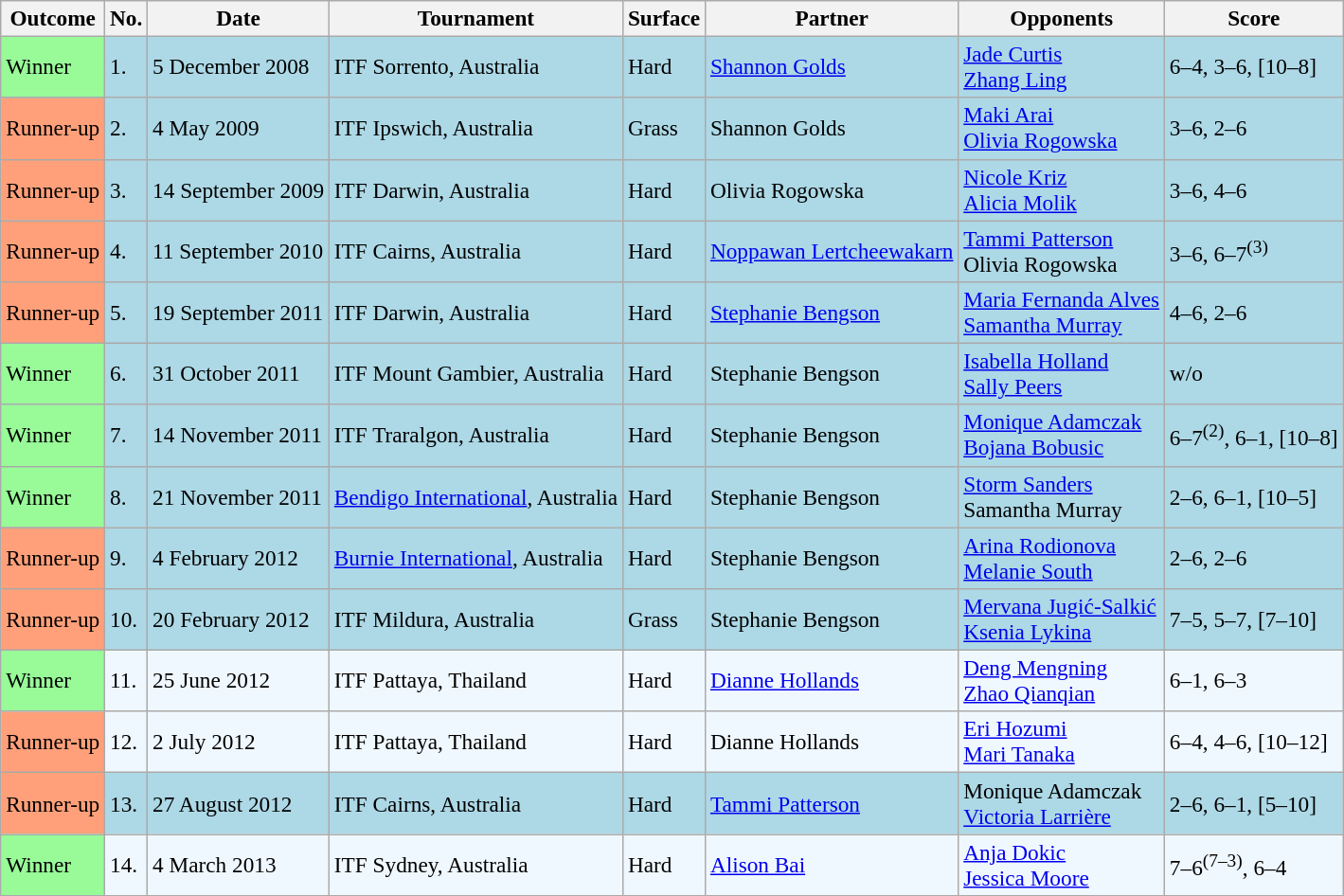<table class="sortable wikitable" style=font-size:97%>
<tr>
<th>Outcome</th>
<th>No.</th>
<th>Date</th>
<th>Tournament</th>
<th>Surface</th>
<th>Partner</th>
<th>Opponents</th>
<th class="unsortable">Score</th>
</tr>
<tr style="background:lightblue;">
<td style="background:#98fb98;">Winner</td>
<td>1.</td>
<td>5 December 2008</td>
<td>ITF Sorrento, Australia</td>
<td>Hard</td>
<td> <a href='#'>Shannon Golds</a></td>
<td> <a href='#'>Jade Curtis</a> <br>  <a href='#'>Zhang Ling</a></td>
<td>6–4, 3–6, [10–8]</td>
</tr>
<tr style="background:lightblue;">
<td style="background:#ffa07a;">Runner-up</td>
<td>2.</td>
<td>4 May 2009</td>
<td>ITF Ipswich, Australia</td>
<td>Grass</td>
<td> Shannon Golds</td>
<td> <a href='#'>Maki Arai</a> <br>  <a href='#'>Olivia Rogowska</a></td>
<td>3–6, 2–6</td>
</tr>
<tr style="background:lightblue;">
<td bgcolor="FFA07A">Runner-up</td>
<td>3.</td>
<td>14 September 2009</td>
<td>ITF Darwin, Australia</td>
<td>Hard</td>
<td> Olivia Rogowska</td>
<td> <a href='#'>Nicole Kriz</a> <br>  <a href='#'>Alicia Molik</a></td>
<td>3–6, 4–6</td>
</tr>
<tr style="background:lightblue;">
<td style="background:#ffa07a;">Runner-up</td>
<td>4.</td>
<td>11 September 2010</td>
<td>ITF Cairns, Australia</td>
<td>Hard</td>
<td> <a href='#'>Noppawan Lertcheewakarn</a></td>
<td> <a href='#'>Tammi Patterson</a> <br>  Olivia Rogowska</td>
<td>3–6, 6–7<sup>(3)</sup></td>
</tr>
<tr style="background:lightblue;">
<td bgcolor="FFA07A">Runner-up</td>
<td>5.</td>
<td>19 September 2011</td>
<td>ITF Darwin, Australia</td>
<td>Hard</td>
<td> <a href='#'>Stephanie Bengson</a></td>
<td> <a href='#'>Maria Fernanda Alves</a> <br>  <a href='#'>Samantha Murray</a></td>
<td>4–6, 2–6</td>
</tr>
<tr style="background:lightblue;">
<td bgcolor="98FB98">Winner</td>
<td>6.</td>
<td>31 October 2011</td>
<td>ITF Mount Gambier, Australia</td>
<td>Hard</td>
<td> Stephanie Bengson</td>
<td> <a href='#'>Isabella Holland</a> <br>  <a href='#'>Sally Peers</a></td>
<td>w/o</td>
</tr>
<tr style="background:lightblue;">
<td bgcolor="98FB98">Winner</td>
<td>7.</td>
<td>14 November 2011</td>
<td>ITF Traralgon, Australia</td>
<td>Hard</td>
<td> Stephanie Bengson</td>
<td> <a href='#'>Monique Adamczak</a> <br>  <a href='#'>Bojana Bobusic</a></td>
<td>6–7<sup>(2)</sup>, 6–1, [10–8]</td>
</tr>
<tr style="background:lightblue;">
<td bgcolor="98FB98">Winner</td>
<td>8.</td>
<td>21 November 2011</td>
<td><a href='#'>Bendigo International</a>, Australia</td>
<td>Hard</td>
<td> Stephanie Bengson</td>
<td> <a href='#'>Storm Sanders</a> <br>  Samantha Murray</td>
<td>2–6, 6–1, [10–5]</td>
</tr>
<tr style="background:lightblue;">
<td style="background:#ffa07a;">Runner-up</td>
<td>9.</td>
<td>4 February 2012</td>
<td><a href='#'>Burnie International</a>, Australia</td>
<td>Hard</td>
<td> Stephanie Bengson</td>
<td> <a href='#'>Arina Rodionova</a> <br>  <a href='#'>Melanie South</a></td>
<td>2–6, 2–6</td>
</tr>
<tr style="background:lightblue;">
<td style="background:#ffa07a;">Runner-up</td>
<td>10.</td>
<td>20 February 2012</td>
<td>ITF Mildura, Australia</td>
<td>Grass</td>
<td> Stephanie Bengson</td>
<td> <a href='#'>Mervana Jugić-Salkić</a> <br>  <a href='#'>Ksenia Lykina</a></td>
<td>7–5, 5–7, [7–10]</td>
</tr>
<tr bgcolor="#f0f8ff">
<td bgcolor="98FB98">Winner</td>
<td>11.</td>
<td>25 June 2012</td>
<td>ITF Pattaya, Thailand</td>
<td>Hard</td>
<td> <a href='#'>Dianne Hollands</a></td>
<td> <a href='#'>Deng Mengning</a> <br>  <a href='#'>Zhao Qianqian</a></td>
<td>6–1, 6–3</td>
</tr>
<tr bgcolor="#f0f8ff">
<td style="background:#ffa07a;">Runner-up</td>
<td>12.</td>
<td>2 July 2012</td>
<td>ITF Pattaya, Thailand</td>
<td>Hard</td>
<td> Dianne Hollands</td>
<td> <a href='#'>Eri Hozumi</a> <br>  <a href='#'>Mari Tanaka</a></td>
<td>6–4, 4–6, [10–12]</td>
</tr>
<tr style="background:lightblue;">
<td bgcolor="FFA07A">Runner-up</td>
<td>13.</td>
<td>27 August 2012</td>
<td>ITF Cairns, Australia</td>
<td>Hard</td>
<td> <a href='#'>Tammi Patterson</a></td>
<td> Monique Adamczak <br>  <a href='#'>Victoria Larrière</a></td>
<td>2–6, 6–1, [5–10]</td>
</tr>
<tr style="background:#f0f8ff;">
<td bgcolor="98FB98">Winner</td>
<td>14.</td>
<td>4 March 2013</td>
<td>ITF Sydney, Australia</td>
<td>Hard</td>
<td> <a href='#'>Alison Bai</a></td>
<td> <a href='#'>Anja Dokic</a> <br>  <a href='#'>Jessica Moore</a></td>
<td>7–6<sup>(7–3)</sup>, 6–4</td>
</tr>
</table>
